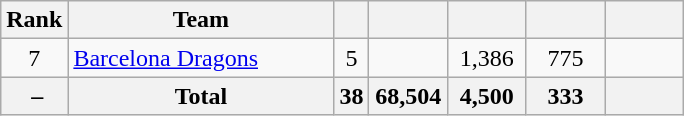<table class="wikitable sortable">
<tr>
<th width=25>Rank</th>
<th width=170>Team</th>
<th></th>
<th width=45></th>
<th width=45></th>
<th width=45></th>
<th width=45></th>
</tr>
<tr>
<td align=center>7</td>
<td><a href='#'>Barcelona Dragons</a></td>
<td align="center">5</td>
<td align="center"></td>
<td align="center">1,386</td>
<td align="center">775</td>
<td align="center"><strong></strong></td>
</tr>
<tr>
<th align=center> –</th>
<th>Total</th>
<th align=center>38</th>
<th align=center>68,504</th>
<th align=center>4,500</th>
<th align=center>333</th>
<th align=center></th>
</tr>
</table>
